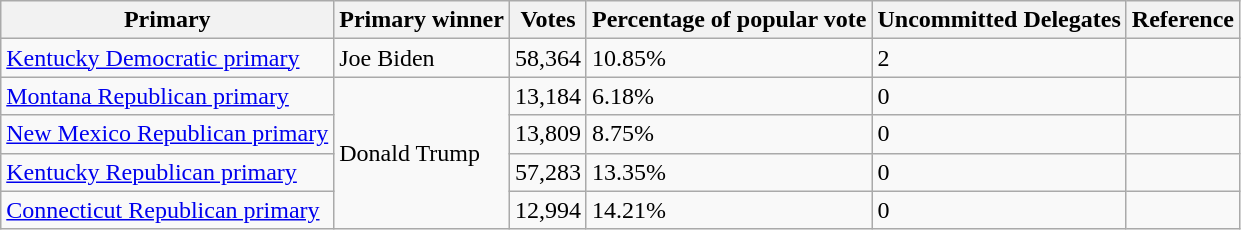<table class="wikitable sortable">
<tr>
<th>Primary</th>
<th>Primary winner</th>
<th>Votes</th>
<th>Percentage of popular vote</th>
<th>Uncommitted Delegates</th>
<th>Reference</th>
</tr>
<tr>
<td><a href='#'>Kentucky Democratic primary</a></td>
<td>Joe Biden</td>
<td>58,364</td>
<td>10.85%</td>
<td>2</td>
<td></td>
</tr>
<tr>
<td><a href='#'>Montana Republican primary</a></td>
<td rowspan=4>Donald Trump</td>
<td>13,184</td>
<td>6.18%</td>
<td>0</td>
<td></td>
</tr>
<tr>
<td><a href='#'>New Mexico Republican primary</a></td>
<td>13,809</td>
<td>8.75%</td>
<td>0</td>
<td></td>
</tr>
<tr>
<td><a href='#'>Kentucky Republican primary</a></td>
<td>57,283</td>
<td>13.35%</td>
<td>0</td>
<td></td>
</tr>
<tr>
<td><a href='#'>Connecticut Republican primary</a></td>
<td>12,994</td>
<td>14.21%</td>
<td>0</td>
<td></td>
</tr>
</table>
